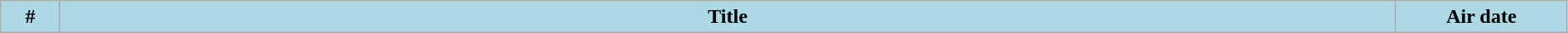<table class="wikitable plainrowheaders" style="width:99%; background:#fff;">
<tr>
<th style="background:#add8e6; width:40px;">#</th>
<th style="background: #add8e6;">Title</th>
<th style="background:#add8e6; width:130px;">Air date<br>





</th>
</tr>
</table>
